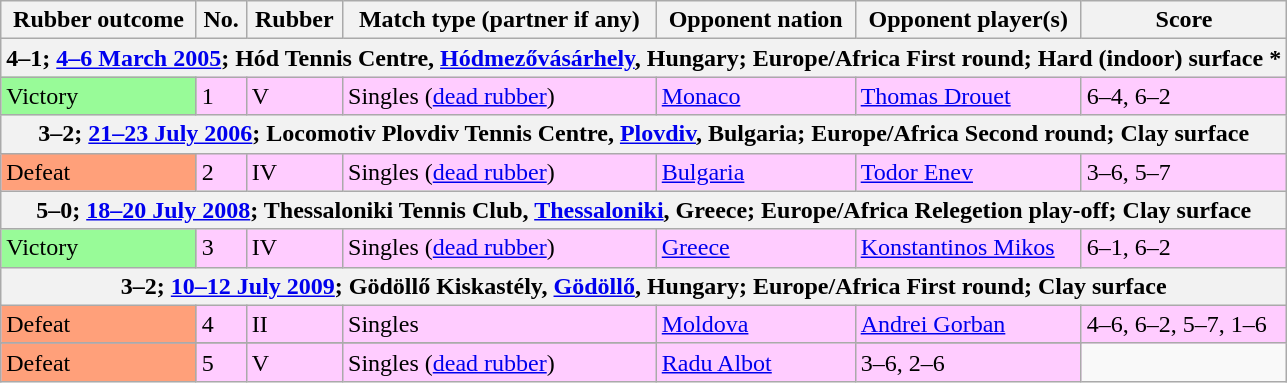<table class=wikitable>
<tr>
<th>Rubber outcome</th>
<th>No.</th>
<th>Rubber</th>
<th>Match type (partner if any)</th>
<th>Opponent nation</th>
<th>Opponent player(s)</th>
<th>Score</th>
</tr>
<tr>
<th colspan=7>4–1; <a href='#'>4–6 March 2005</a>; Hód Tennis Centre, <a href='#'>Hódmezővásárhely</a>, Hungary; Europe/Africa First round; Hard (indoor) surface <strong>*</strong></th>
</tr>
<tr bgcolor=#FFCCFF>
<td bgcolor=98FB98>Victory</td>
<td>1</td>
<td>V</td>
<td>Singles (<a href='#'>dead rubber</a>)</td>
<td> <a href='#'>Monaco</a></td>
<td><a href='#'>Thomas Drouet</a></td>
<td>6–4, 6–2</td>
</tr>
<tr>
<th colspan=7>3–2; <a href='#'>21–23 July 2006</a>; Locomotiv Plovdiv Tennis Centre, <a href='#'>Plovdiv</a>, Bulgaria; Europe/Africa Second round; Clay surface</th>
</tr>
<tr bgcolor=#FFCCFF>
<td bgcolor=FFA07A>Defeat</td>
<td>2</td>
<td>IV</td>
<td>Singles (<a href='#'>dead rubber</a>)</td>
<td> <a href='#'>Bulgaria</a></td>
<td><a href='#'>Todor Enev</a></td>
<td>3–6, 5–7</td>
</tr>
<tr>
<th colspan=7>5–0; <a href='#'>18–20 July 2008</a>; Thessaloniki Tennis Club, <a href='#'>Thessaloniki</a>, Greece; Europe/Africa Relegetion play-off; Clay surface</th>
</tr>
<tr bgcolor=#FFCCFF>
<td bgcolor=98FB98>Victory</td>
<td>3</td>
<td>IV</td>
<td>Singles (<a href='#'>dead rubber</a>)</td>
<td> <a href='#'>Greece</a></td>
<td><a href='#'>Konstantinos Mikos</a></td>
<td>6–1, 6–2</td>
</tr>
<tr>
<th colspan=7>3–2; <a href='#'>10–12 July 2009</a>; Gödöllő Kiskastély, <a href='#'>Gödöllő</a>, Hungary; Europe/Africa First round; Clay surface</th>
</tr>
<tr bgcolor=#FFCCFF>
<td bgcolor=FFA07A>Defeat</td>
<td>4</td>
<td>II</td>
<td>Singles</td>
<td rowspan=2> <a href='#'>Moldova</a></td>
<td><a href='#'>Andrei Gorban</a></td>
<td>4–6, 6–2, 5–7, 1–6</td>
</tr>
<tr>
</tr>
<tr bgcolor=#FFCCFF>
<td bgcolor=FFA07A>Defeat</td>
<td>5</td>
<td>V</td>
<td>Singles (<a href='#'>dead rubber</a>)</td>
<td><a href='#'>Radu Albot</a></td>
<td>3–6, 2–6</td>
</tr>
</table>
